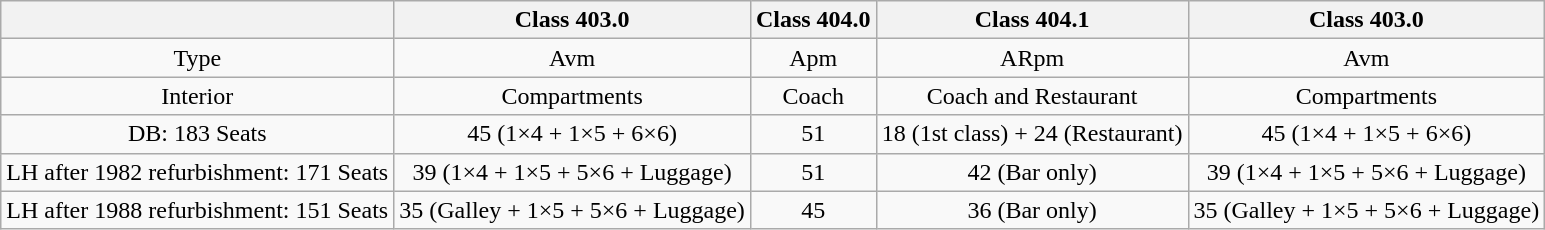<table class="wikitable">
<tr>
<th></th>
<th>Class 403.0</th>
<th>Class 404.0</th>
<th>Class 404.1</th>
<th>Class 403.0</th>
</tr>
<tr align="center">
<td>Type</td>
<td>Avm</td>
<td>Apm</td>
<td>ARpm</td>
<td>Avm</td>
</tr>
<tr align="center">
<td>Interior</td>
<td>Compartments</td>
<td>Coach</td>
<td>Coach and Restaurant</td>
<td>Compartments</td>
</tr>
<tr align="center">
<td>DB: 183 Seats</td>
<td>45 (1×4 + 1×5 + 6×6)</td>
<td>51</td>
<td>18 (1st class) + 24 (Restaurant)</td>
<td>45 (1×4 + 1×5 + 6×6)</td>
</tr>
<tr align="center">
<td>LH after 1982 refurbishment: 171 Seats</td>
<td>39 (1×4 + 1×5 + 5×6 + Luggage)</td>
<td>51</td>
<td>42 (Bar only)</td>
<td>39 (1×4 + 1×5 + 5×6 + Luggage)</td>
</tr>
<tr align="center">
<td>LH after 1988 refurbishment: 151 Seats</td>
<td>35 (Galley + 1×5 + 5×6 + Luggage)</td>
<td>45</td>
<td>36 (Bar only)</td>
<td>35 (Galley + 1×5 + 5×6 + Luggage)</td>
</tr>
</table>
